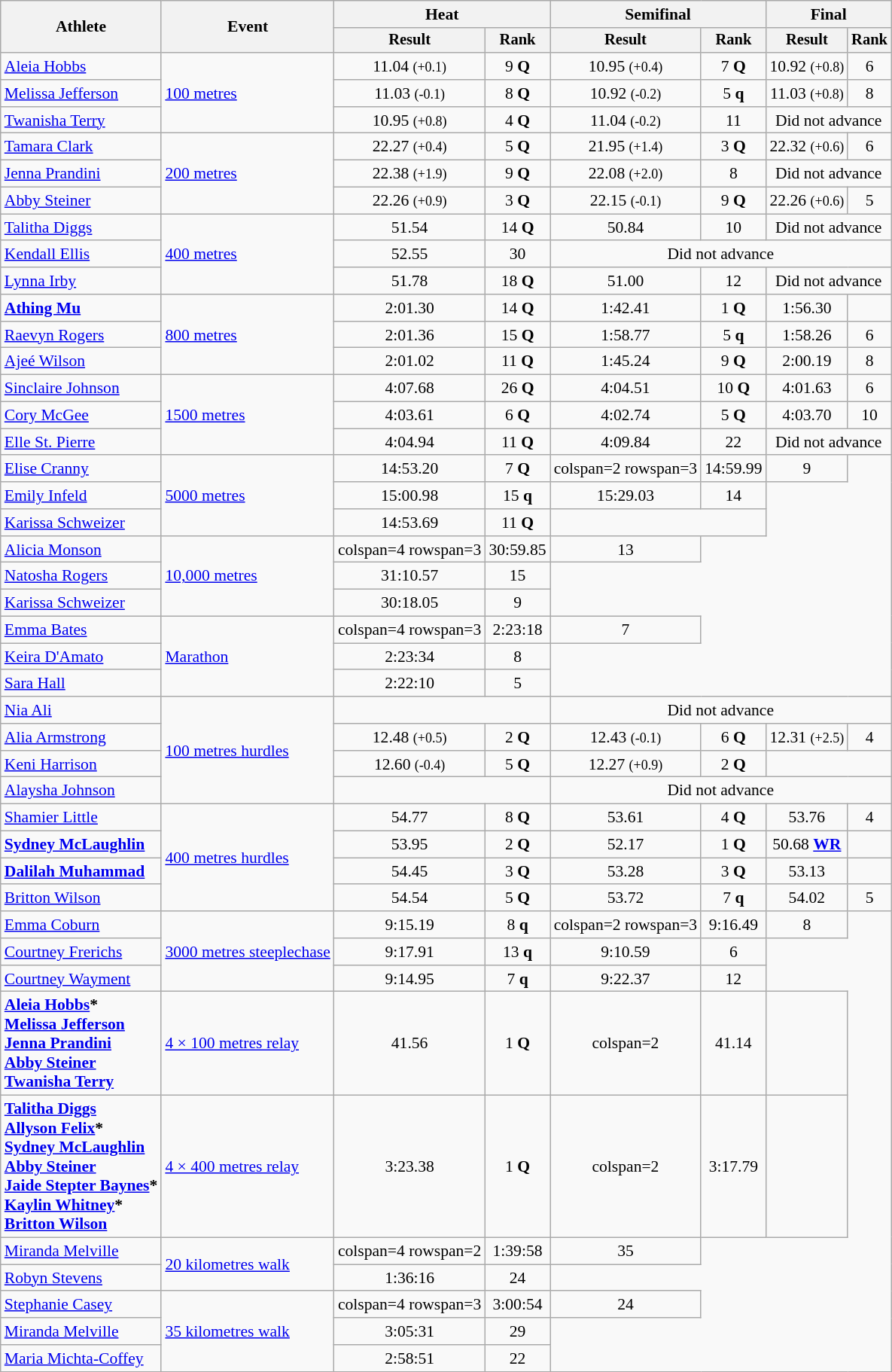<table class="wikitable" style="font-size:90%">
<tr>
<th rowspan="2">Athlete</th>
<th rowspan="2">Event</th>
<th colspan="2">Heat</th>
<th colspan="2">Semifinal</th>
<th colspan="2">Final</th>
</tr>
<tr style="font-size:95%">
<th>Result</th>
<th>Rank</th>
<th>Result</th>
<th>Rank</th>
<th>Result</th>
<th>Rank</th>
</tr>
<tr align="center">
<td align="left"><a href='#'>Aleia Hobbs</a></td>
<td rowspan="3" align="left"><a href='#'>100 metres</a></td>
<td>11.04 <small>(+0.1)</small></td>
<td>9 <strong>Q</strong></td>
<td>10.95 <small>(+0.4)</small></td>
<td>7 <strong>Q</strong></td>
<td>10.92 <small>(+0.8)</small></td>
<td>6</td>
</tr>
<tr align="center">
<td align="left"><a href='#'>Melissa Jefferson</a></td>
<td>11.03 <small>(-0.1)</small></td>
<td>8 <strong>Q</strong></td>
<td>10.92 <small>(-0.2)</small></td>
<td>5 <strong>q</strong></td>
<td>11.03 <small>(+0.8)</small></td>
<td>8</td>
</tr>
<tr align="center">
<td align="left"><a href='#'>Twanisha Terry</a></td>
<td>10.95 <small>(+0.8)</small></td>
<td>4 <strong>Q</strong></td>
<td>11.04 <small>(-0.2)</small></td>
<td>11</td>
<td colspan="2">Did not advance</td>
</tr>
<tr align="center">
<td align="left"><a href='#'>Tamara Clark</a></td>
<td rowspan="3" align="left"><a href='#'>200 metres</a></td>
<td>22.27 <small>(+0.4)</small></td>
<td>5 <strong>Q</strong></td>
<td>21.95 <small>(+1.4)</small></td>
<td>3 <strong>Q</strong></td>
<td>22.32 <small>(+0.6)</small></td>
<td>6</td>
</tr>
<tr align="center">
<td align="left"><a href='#'>Jenna Prandini</a></td>
<td>22.38 <small>(+1.9)</small></td>
<td>9 <strong>Q</strong></td>
<td>22.08 <small>(+2.0)</small></td>
<td>8</td>
<td colspan="2">Did not advance</td>
</tr>
<tr align="center">
<td align="left"><a href='#'>Abby Steiner</a></td>
<td>22.26 <small>(+0.9)</small></td>
<td>3 <strong>Q</strong></td>
<td>22.15 <small>(-0.1)</small></td>
<td>9 <strong>Q</strong></td>
<td>22.26 <small>(+0.6)</small></td>
<td>5</td>
</tr>
<tr align="center">
<td align="left"><a href='#'>Talitha Diggs</a></td>
<td rowspan="3" align="left"><a href='#'>400 metres</a></td>
<td>51.54</td>
<td>14 <strong>Q</strong></td>
<td>50.84</td>
<td>10</td>
<td colspan="2">Did not advance</td>
</tr>
<tr align="center">
<td align="left"><a href='#'>Kendall Ellis</a></td>
<td>52.55</td>
<td>30</td>
<td colspan="4">Did not advance</td>
</tr>
<tr align="center">
<td align="left"><a href='#'>Lynna Irby</a></td>
<td>51.78</td>
<td>18 <strong>Q</strong></td>
<td>51.00</td>
<td>12</td>
<td colspan="2">Did not advance</td>
</tr>
<tr align="center">
<td align="left"><strong><a href='#'>Athing Mu</a></strong></td>
<td rowspan="3" align="left"><a href='#'>800 metres</a></td>
<td>2:01.30</td>
<td>14 <strong>Q</strong></td>
<td>1:42.41</td>
<td>1 <strong>Q</strong></td>
<td>1:56.30</td>
<td></td>
</tr>
<tr align="center">
<td align="left"><a href='#'>Raevyn Rogers</a></td>
<td>2:01.36</td>
<td>15 <strong>Q</strong></td>
<td>1:58.77</td>
<td>5 <strong>q</strong></td>
<td>1:58.26</td>
<td>6</td>
</tr>
<tr align="center">
<td align="left"><a href='#'>Ajeé Wilson</a></td>
<td>2:01.02</td>
<td>11 <strong>Q</strong></td>
<td>1:45.24</td>
<td>9 <strong>Q</strong></td>
<td>2:00.19</td>
<td>8</td>
</tr>
<tr align="center">
<td align="left"><a href='#'>Sinclaire Johnson</a></td>
<td rowspan="3" align="left"><a href='#'>1500 metres</a></td>
<td>4:07.68</td>
<td>26 <strong>Q</strong></td>
<td>4:04.51</td>
<td>10 <strong>Q</strong></td>
<td>4:01.63</td>
<td>6</td>
</tr>
<tr align="center">
<td align="left"><a href='#'>Cory McGee</a></td>
<td>4:03.61</td>
<td>6 <strong>Q</strong></td>
<td>4:02.74</td>
<td>5 <strong>Q</strong></td>
<td>4:03.70</td>
<td>10</td>
</tr>
<tr align="center">
<td align="left"><a href='#'>Elle St. Pierre</a></td>
<td>4:04.94</td>
<td>11 <strong>Q</strong></td>
<td>4:09.84</td>
<td>22</td>
<td colspan="2">Did not advance</td>
</tr>
<tr align="center">
<td align="left"><a href='#'>Elise Cranny</a></td>
<td rowspan="3" align="left"><a href='#'>5000 metres</a></td>
<td>14:53.20</td>
<td>7 <strong>Q</strong></td>
<td>colspan=2 rowspan=3 </td>
<td>14:59.99</td>
<td>9</td>
</tr>
<tr align="center">
<td align="left"><a href='#'>Emily Infeld</a></td>
<td>15:00.98</td>
<td>15 <strong>q</strong></td>
<td>15:29.03</td>
<td>14</td>
</tr>
<tr align="center">
<td align="left"><a href='#'>Karissa Schweizer</a></td>
<td>14:53.69</td>
<td>11 <strong>Q</strong></td>
<td colspan="2"></td>
</tr>
<tr align="center">
<td align="left"><a href='#'>Alicia Monson</a></td>
<td rowspan="3" align="left"><a href='#'>10,000 metres</a></td>
<td>colspan=4 rowspan=3 </td>
<td>30:59.85</td>
<td>13</td>
</tr>
<tr align="center">
<td align="left"><a href='#'>Natosha Rogers</a></td>
<td>31:10.57</td>
<td>15</td>
</tr>
<tr align="center">
<td align="left"><a href='#'>Karissa Schweizer</a></td>
<td>30:18.05</td>
<td>9</td>
</tr>
<tr align="center">
<td align="left"><a href='#'>Emma Bates</a></td>
<td rowspan="3" align="left"><a href='#'>Marathon</a></td>
<td>colspan=4 rowspan=3 </td>
<td>2:23:18</td>
<td>7</td>
</tr>
<tr align="center">
<td align="left"><a href='#'>Keira D'Amato</a></td>
<td>2:23:34</td>
<td>8</td>
</tr>
<tr align="center">
<td align="left"><a href='#'>Sara Hall</a></td>
<td>2:22:10</td>
<td>5</td>
</tr>
<tr align="center">
<td align="left"><a href='#'>Nia Ali</a></td>
<td rowspan="4" align="left"><a href='#'>100 metres hurdles</a></td>
<td colspan="2"></td>
<td colspan="4">Did not advance</td>
</tr>
<tr align="center">
<td align="left"><a href='#'>Alia Armstrong</a></td>
<td>12.48 <small>(+0.5)</small></td>
<td>2 <strong>Q</strong></td>
<td>12.43 <small>(-0.1)</small></td>
<td>6 <strong>Q</strong></td>
<td>12.31 <small>(+2.5)</small></td>
<td>4</td>
</tr>
<tr align="center">
<td align="left"><a href='#'>Keni Harrison</a></td>
<td>12.60 <small>(-0.4)</small></td>
<td>5 <strong>Q</strong></td>
<td>12.27 <small>(+0.9)</small></td>
<td>2 <strong>Q</strong></td>
<td colspan="2"></td>
</tr>
<tr align="center">
<td align="left"><a href='#'>Alaysha Johnson</a></td>
<td colspan="2"></td>
<td colspan="4">Did not advance</td>
</tr>
<tr align="center">
<td align="left"><a href='#'>Shamier Little</a></td>
<td rowspan="4" align="left"><a href='#'>400 metres hurdles</a></td>
<td>54.77</td>
<td>8 <strong>Q</strong></td>
<td>53.61</td>
<td>4 <strong>Q</strong></td>
<td>53.76</td>
<td>4</td>
</tr>
<tr align="center">
<td align="left"><strong><a href='#'>Sydney McLaughlin</a></strong></td>
<td>53.95</td>
<td>2 <strong>Q</strong></td>
<td>52.17</td>
<td>1 <strong>Q</strong></td>
<td>50.68 <strong><a href='#'>WR</a></strong></td>
<td></td>
</tr>
<tr align="center">
<td align="left"><strong><a href='#'>Dalilah Muhammad</a></strong></td>
<td>54.45</td>
<td>3 <strong>Q</strong></td>
<td>53.28</td>
<td>3 <strong>Q</strong></td>
<td>53.13</td>
<td></td>
</tr>
<tr align="center">
<td align="left"><a href='#'>Britton Wilson</a></td>
<td>54.54</td>
<td>5 <strong>Q</strong></td>
<td>53.72</td>
<td>7 <strong>q</strong></td>
<td>54.02</td>
<td>5</td>
</tr>
<tr align="center">
<td align="left"><a href='#'>Emma Coburn</a></td>
<td rowspan="3" align="left"><a href='#'>3000 metres steeplechase</a></td>
<td>9:15.19</td>
<td>8 <strong>q</strong></td>
<td>colspan=2 rowspan=3 </td>
<td>9:16.49</td>
<td>8</td>
</tr>
<tr align="center">
<td align="left"><a href='#'>Courtney Frerichs</a></td>
<td>9:17.91</td>
<td>13 <strong>q</strong></td>
<td>9:10.59</td>
<td>6</td>
</tr>
<tr align="center">
<td align="left"><a href='#'>Courtney Wayment</a></td>
<td>9:14.95</td>
<td>7 <strong>q</strong></td>
<td>9:22.37</td>
<td>12</td>
</tr>
<tr align="center">
<td align="left"><strong><a href='#'>Aleia Hobbs</a>*<br><a href='#'>Melissa Jefferson</a><br><a href='#'>Jenna Prandini</a><br><a href='#'>Abby Steiner</a><br><a href='#'>Twanisha Terry</a></strong></td>
<td align="left"><a href='#'>4 × 100 metres relay</a></td>
<td>41.56</td>
<td>1 <strong>Q</strong></td>
<td>colspan=2 </td>
<td>41.14</td>
<td></td>
</tr>
<tr align="center">
<td align="left"><strong><a href='#'>Talitha Diggs</a><br><a href='#'>Allyson Felix</a>*<br><a href='#'>Sydney McLaughlin</a><br><a href='#'>Abby Steiner</a><br><a href='#'>Jaide Stepter Baynes</a>*<br><a href='#'>Kaylin Whitney</a>*<br><a href='#'>Britton Wilson</a></strong></td>
<td align="left"><a href='#'>4 × 400 metres relay</a></td>
<td>3:23.38</td>
<td>1 <strong>Q</strong></td>
<td>colspan=2 </td>
<td>3:17.79</td>
<td></td>
</tr>
<tr align="center">
<td align="left"><a href='#'>Miranda Melville</a></td>
<td rowspan="2" align="left"><a href='#'>20 kilometres walk</a></td>
<td>colspan=4 rowspan=2 </td>
<td>1:39:58</td>
<td>35</td>
</tr>
<tr align="center">
<td align="left"><a href='#'>Robyn Stevens</a></td>
<td>1:36:16</td>
<td>24</td>
</tr>
<tr align="center">
<td align="left"><a href='#'>Stephanie Casey</a></td>
<td rowspan="3" align="left"><a href='#'>35 kilometres walk</a></td>
<td>colspan=4 rowspan=3 </td>
<td>3:00:54</td>
<td>24</td>
</tr>
<tr align="center">
<td align="left"><a href='#'>Miranda Melville</a></td>
<td>3:05:31</td>
<td>29</td>
</tr>
<tr align="center">
<td align="left"><a href='#'>Maria Michta-Coffey</a></td>
<td>2:58:51</td>
<td>22</td>
</tr>
</table>
